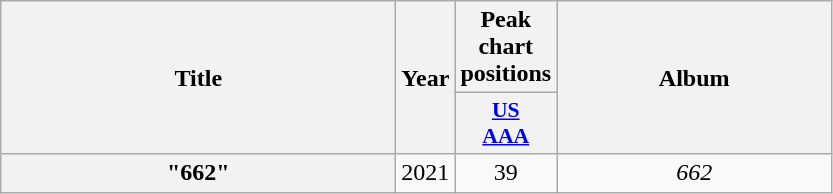<table class="wikitable plainrowheaders" style="text-align:center;" border="1">
<tr>
<th scope="col" rowspan="2" style="width:16em;">Title</th>
<th scope="col" rowspan="2" style="width:1em;">Year</th>
<th scope="col" colspan="1">Peak chart positions</th>
<th scope="col" rowspan="2" style="width:11em;">Album</th>
</tr>
<tr>
<th scope="col" style="width:3em;font-size:90%;"><a href='#'>US<br>AAA</a><br></th>
</tr>
<tr>
<th scope="row">"662"</th>
<td rowspan="1">2021</td>
<td>39</td>
<td><em>662</em></td>
</tr>
</table>
